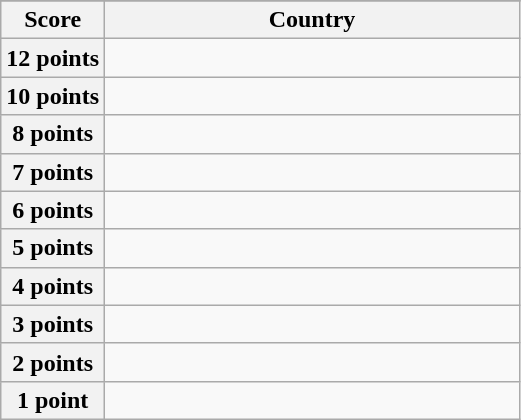<table class="wikitable">
<tr>
</tr>
<tr>
<th scope="col" width="20%">Score</th>
<th scope="col">Country</th>
</tr>
<tr>
<th scope="row">12 points</th>
<td></td>
</tr>
<tr>
<th scope="row">10 points</th>
<td></td>
</tr>
<tr>
<th scope="row">8 points</th>
<td></td>
</tr>
<tr>
<th scope="row">7 points</th>
<td></td>
</tr>
<tr>
<th scope="row">6 points</th>
<td></td>
</tr>
<tr>
<th scope="row">5 points</th>
<td></td>
</tr>
<tr>
<th scope="row">4 points</th>
<td></td>
</tr>
<tr>
<th scope="row">3 points</th>
<td></td>
</tr>
<tr>
<th scope="row">2 points</th>
<td></td>
</tr>
<tr>
<th scope="row">1 point</th>
<td></td>
</tr>
</table>
